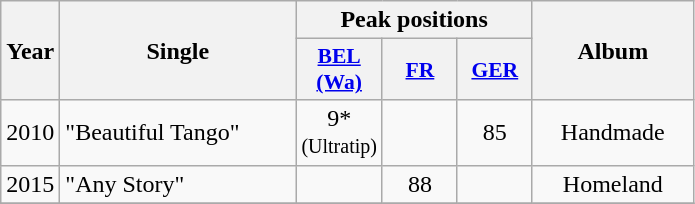<table class="wikitable">
<tr>
<th align="center" rowspan="2" width="10">Year</th>
<th align="center" rowspan="2" width="150">Single</th>
<th align="center" colspan="3" width="20">Peak positions</th>
<th align="center" rowspan="2" width="100">Album</th>
</tr>
<tr>
<th scope="col" style="width:3em;font-size:90%;"><a href='#'>BEL <br>(Wa)</a><br></th>
<th scope="col" style="width:3em;font-size:90%;"><a href='#'>FR</a><br></th>
<th scope="col" style="width:3em;font-size:90%;"><a href='#'>GER</a></th>
</tr>
<tr>
<td style="text-align:center;">2010</td>
<td>"Beautiful Tango"</td>
<td style="text-align:center;">9*<br><small>(Ultratip)</small></td>
<td style="text-align:center;"></td>
<td style="text-align:center;">85</td>
<td style="text-align:center;">Handmade</td>
</tr>
<tr>
<td style="text-align:center;">2015</td>
<td>"Any Story"</td>
<td style="text-align:center;"></td>
<td style="text-align:center;">88</td>
<td style="text-align:center;"></td>
<td style="text-align:center;">Homeland</td>
</tr>
<tr>
</tr>
</table>
